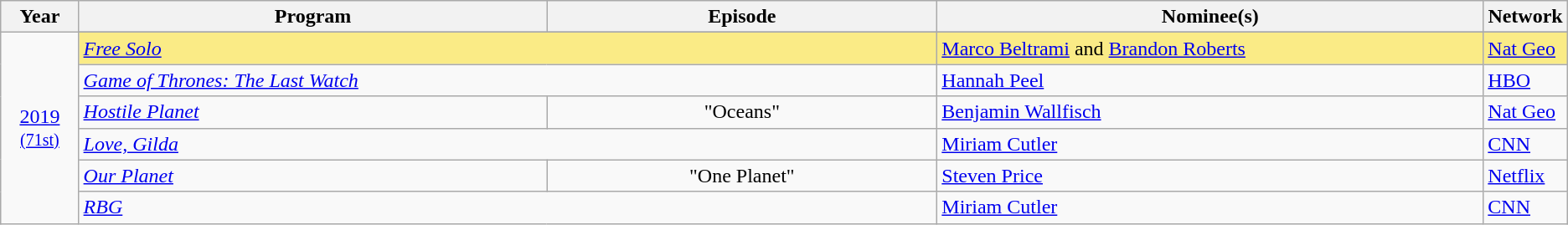<table class="wikitable">
<tr>
<th width="5%">Year</th>
<th width="30%">Program</th>
<th width="25%">Episode</th>
<th width="35%">Nominee(s)</th>
<th width="5%">Network</th>
</tr>
<tr>
<td rowspan=7 style="text-align:center"><a href='#'>2019</a><br><small><a href='#'>(71st)</a></small><br></td>
</tr>
<tr style="background:#FAEB86">
<td colspan=2><em><a href='#'>Free Solo</a></em></td>
<td><a href='#'>Marco Beltrami</a> and <a href='#'>Brandon Roberts</a></td>
<td><a href='#'>Nat Geo</a></td>
</tr>
<tr>
<td colspan=2><em><a href='#'>Game of Thrones: The Last Watch</a></em></td>
<td><a href='#'>Hannah Peel</a></td>
<td><a href='#'>HBO</a></td>
</tr>
<tr>
<td><em><a href='#'>Hostile Planet</a></em></td>
<td align=center>"Oceans"</td>
<td><a href='#'>Benjamin Wallfisch</a></td>
<td><a href='#'>Nat Geo</a></td>
</tr>
<tr>
<td colspan=2><em><a href='#'>Love, Gilda</a></em></td>
<td><a href='#'>Miriam Cutler</a></td>
<td><a href='#'>CNN</a></td>
</tr>
<tr>
<td><em><a href='#'>Our Planet</a></em></td>
<td align=center>"One Planet"</td>
<td><a href='#'>Steven Price</a></td>
<td><a href='#'>Netflix</a></td>
</tr>
<tr>
<td colspan=2><em><a href='#'>RBG</a></em></td>
<td><a href='#'>Miriam Cutler</a></td>
<td><a href='#'>CNN</a></td>
</tr>
</table>
